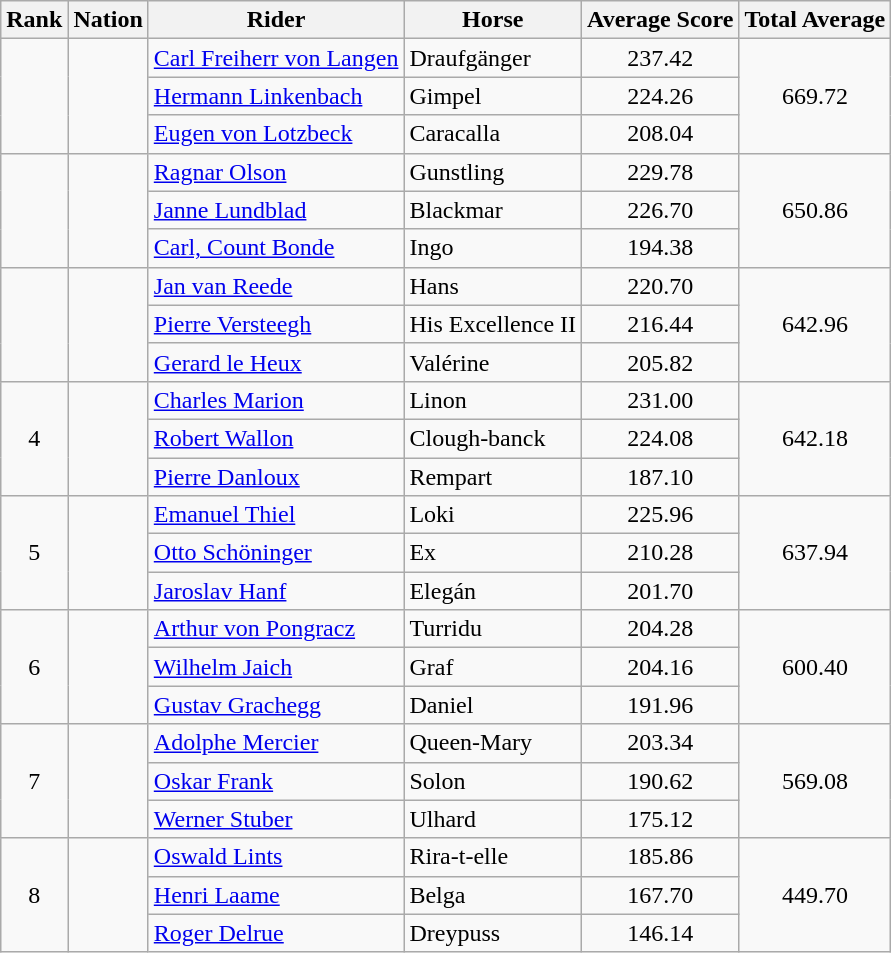<table class="wikitable sortable" style="text-align:center">
<tr>
<th>Rank</th>
<th>Nation</th>
<th>Rider</th>
<th>Horse</th>
<th>Average Score</th>
<th>Total Average</th>
</tr>
<tr>
<td rowspan=3></td>
<td rowspan=3></td>
<td align=left><a href='#'>Carl Freiherr von Langen</a></td>
<td align=left>Draufgänger</td>
<td>237.42</td>
<td rowspan=3>669.72</td>
</tr>
<tr>
<td align=left><a href='#'>Hermann Linkenbach</a></td>
<td align=left>Gimpel</td>
<td>224.26</td>
</tr>
<tr>
<td align=left><a href='#'>Eugen von Lotzbeck</a></td>
<td align=left>Caracalla</td>
<td>208.04</td>
</tr>
<tr>
<td rowspan=3></td>
<td rowspan=3></td>
<td align=left><a href='#'>Ragnar Olson</a></td>
<td align=left>Gunstling</td>
<td>229.78</td>
<td rowspan=3>650.86</td>
</tr>
<tr>
<td align=left><a href='#'>Janne Lundblad</a></td>
<td align=left>Blackmar</td>
<td>226.70</td>
</tr>
<tr>
<td align=left><a href='#'>Carl, Count Bonde</a></td>
<td align=left>Ingo</td>
<td>194.38</td>
</tr>
<tr>
<td rowspan=3></td>
<td rowspan=3></td>
<td align=left><a href='#'>Jan van Reede</a></td>
<td align=left>Hans</td>
<td>220.70</td>
<td rowspan=3>642.96</td>
</tr>
<tr>
<td align=left><a href='#'>Pierre Versteegh</a></td>
<td align=left>His Excellence II</td>
<td>216.44</td>
</tr>
<tr>
<td align=left><a href='#'>Gerard le Heux</a></td>
<td align=left>Valérine</td>
<td>205.82</td>
</tr>
<tr>
<td rowspan=3>4</td>
<td rowspan=3></td>
<td align=left><a href='#'>Charles Marion</a></td>
<td align=left>Linon</td>
<td>231.00</td>
<td rowspan=3>642.18</td>
</tr>
<tr>
<td align=left><a href='#'>Robert Wallon</a></td>
<td align=left>Clough-banck</td>
<td>224.08</td>
</tr>
<tr>
<td align=left><a href='#'>Pierre Danloux</a></td>
<td align=left>Rempart</td>
<td>187.10</td>
</tr>
<tr>
<td rowspan=3>5</td>
<td rowspan=3></td>
<td align=left><a href='#'>Emanuel Thiel</a></td>
<td align=left>Loki</td>
<td>225.96</td>
<td rowspan=3>637.94</td>
</tr>
<tr>
<td align=left><a href='#'>Otto Schöninger</a></td>
<td align=left>Ex</td>
<td>210.28</td>
</tr>
<tr>
<td align=left><a href='#'>Jaroslav Hanf</a></td>
<td align=left>Elegán</td>
<td>201.70</td>
</tr>
<tr>
<td rowspan=3>6</td>
<td rowspan=3></td>
<td align=left><a href='#'>Arthur von Pongracz</a></td>
<td align=left>Turridu</td>
<td>204.28</td>
<td rowspan=3>600.40</td>
</tr>
<tr>
<td align=left><a href='#'>Wilhelm Jaich</a></td>
<td align=left>Graf</td>
<td>204.16</td>
</tr>
<tr>
<td align=left><a href='#'>Gustav Grachegg</a></td>
<td align=left>Daniel</td>
<td>191.96</td>
</tr>
<tr>
<td rowspan=3>7</td>
<td rowspan=3></td>
<td align=left><a href='#'>Adolphe Mercier</a></td>
<td align=left>Queen-Mary</td>
<td>203.34</td>
<td rowspan=3>569.08</td>
</tr>
<tr>
<td align=left><a href='#'>Oskar Frank</a></td>
<td align=left>Solon</td>
<td>190.62</td>
</tr>
<tr>
<td align=left><a href='#'>Werner Stuber</a></td>
<td align=left>Ulhard</td>
<td>175.12</td>
</tr>
<tr>
<td rowspan=3>8</td>
<td rowspan=3></td>
<td align=left><a href='#'>Oswald Lints</a></td>
<td align=left>Rira-t-elle</td>
<td>185.86</td>
<td rowspan=3>449.70</td>
</tr>
<tr>
<td align=left><a href='#'>Henri Laame</a></td>
<td align=left>Belga</td>
<td>167.70</td>
</tr>
<tr>
<td align=left><a href='#'>Roger Delrue</a></td>
<td align=left>Dreypuss</td>
<td>146.14</td>
</tr>
</table>
